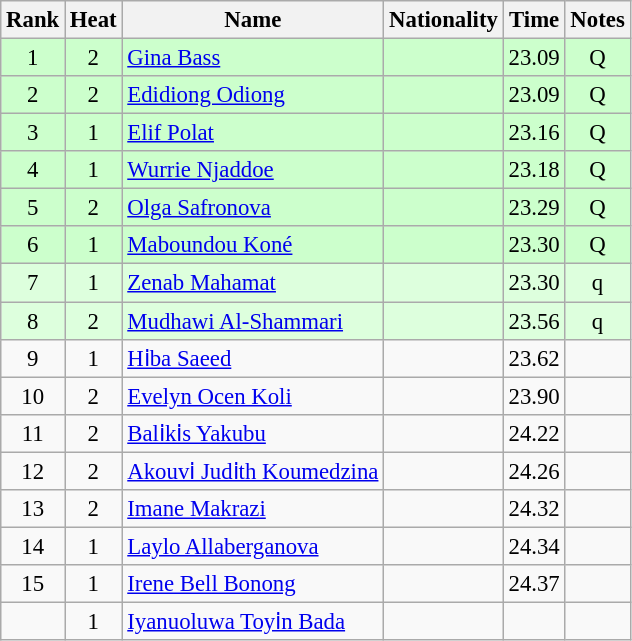<table class="wikitable sortable" style="text-align:center;font-size:95%">
<tr>
<th>Rank</th>
<th>Heat</th>
<th>Name</th>
<th>Nationality</th>
<th>Time</th>
<th>Notes</th>
</tr>
<tr bgcolor=ccffcc>
<td>1</td>
<td>2</td>
<td align=left><a href='#'>Gina Bass</a></td>
<td align=left></td>
<td>23.09</td>
<td>Q</td>
</tr>
<tr bgcolor=ccffcc>
<td>2</td>
<td>2</td>
<td align=left><a href='#'>Edidiong Odiong</a></td>
<td align=left></td>
<td>23.09</td>
<td>Q</td>
</tr>
<tr bgcolor=ccffcc>
<td>3</td>
<td>1</td>
<td align=left><a href='#'>Elif Polat</a></td>
<td align=left></td>
<td>23.16</td>
<td>Q</td>
</tr>
<tr bgcolor=ccffcc>
<td>4</td>
<td>1</td>
<td align=left><a href='#'>Wurrie Njaddoe</a></td>
<td align=left></td>
<td>23.18</td>
<td>Q</td>
</tr>
<tr bgcolor=ccffcc>
<td>5</td>
<td>2</td>
<td align=left><a href='#'>Olga Safronova</a></td>
<td align=left></td>
<td>23.29</td>
<td>Q</td>
</tr>
<tr bgcolor=ccffcc>
<td>6</td>
<td>1</td>
<td align=left><a href='#'>Maboundou Koné</a></td>
<td align=left></td>
<td>23.30</td>
<td>Q</td>
</tr>
<tr bgcolor=ddffdd>
<td>7</td>
<td>1</td>
<td align=left><a href='#'>Zenab Mahamat</a></td>
<td align=left></td>
<td>23.30</td>
<td>q</td>
</tr>
<tr bgcolor=ddffdd>
<td>8</td>
<td>2</td>
<td align=left><a href='#'>Mudhawi Al-Shammari</a></td>
<td align=left></td>
<td>23.56</td>
<td>q</td>
</tr>
<tr>
<td>9</td>
<td>1</td>
<td align=left><a href='#'>Hi̇ba Saeed</a></td>
<td align=left></td>
<td>23.62</td>
<td></td>
</tr>
<tr>
<td>10</td>
<td>2</td>
<td align=left><a href='#'>Evelyn Ocen Koli</a></td>
<td align=left></td>
<td>23.90</td>
<td></td>
</tr>
<tr>
<td>11</td>
<td>2</td>
<td align=left><a href='#'>Bali̇ki̇s Yakubu</a></td>
<td align=left></td>
<td>24.22</td>
<td></td>
</tr>
<tr>
<td>12</td>
<td>2</td>
<td align=left><a href='#'>Akouvi̇ Judi̇th Koumedzina</a></td>
<td align=left></td>
<td>24.26</td>
<td></td>
</tr>
<tr>
<td>13</td>
<td>2</td>
<td align=left><a href='#'>Imane Makrazi</a></td>
<td align=left></td>
<td>24.32</td>
<td></td>
</tr>
<tr>
<td>14</td>
<td>1</td>
<td align=left><a href='#'>Laylo Allaberganova</a></td>
<td align=left></td>
<td>24.34</td>
<td></td>
</tr>
<tr>
<td>15</td>
<td>1</td>
<td align=left><a href='#'>Irene Bell Bonong</a></td>
<td align=left></td>
<td>24.37</td>
<td></td>
</tr>
<tr>
<td></td>
<td>1</td>
<td align=left><a href='#'>Iyanuoluwa Toyi̇n Bada</a></td>
<td align=left></td>
<td></td>
<td></td>
</tr>
</table>
